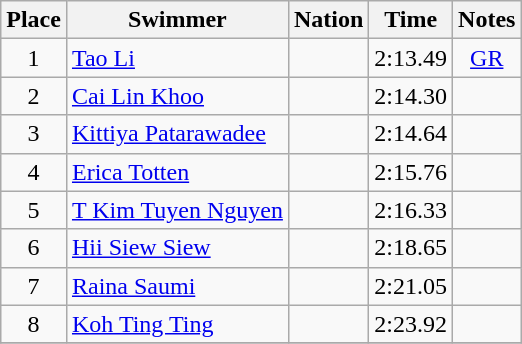<table class="wikitable sortable" style="text-align:center">
<tr>
<th>Place</th>
<th>Swimmer</th>
<th>Nation</th>
<th>Time</th>
<th>Notes</th>
</tr>
<tr>
<td>1</td>
<td align=left><a href='#'>Tao Li</a></td>
<td align=left></td>
<td>2:13.49</td>
<td><a href='#'>GR</a></td>
</tr>
<tr>
<td>2</td>
<td align=left><a href='#'>Cai Lin Khoo</a></td>
<td align=left></td>
<td>2:14.30</td>
<td></td>
</tr>
<tr>
<td>3</td>
<td align=left><a href='#'>Kittiya Patarawadee</a></td>
<td align=left></td>
<td>2:14.64</td>
<td></td>
</tr>
<tr>
<td>4</td>
<td align=left><a href='#'>Erica Totten</a></td>
<td align=left></td>
<td>2:15.76</td>
<td></td>
</tr>
<tr>
<td>5</td>
<td align=left><a href='#'>T Kim Tuyen Nguyen</a></td>
<td align=left></td>
<td>2:16.33</td>
<td></td>
</tr>
<tr>
<td>6</td>
<td align=left><a href='#'>Hii Siew Siew</a></td>
<td align=left></td>
<td>2:18.65</td>
<td></td>
</tr>
<tr>
<td>7</td>
<td align=left><a href='#'>Raina Saumi</a></td>
<td align=left></td>
<td>2:21.05</td>
<td></td>
</tr>
<tr>
<td>8</td>
<td align=left><a href='#'>Koh Ting Ting</a></td>
<td align=left></td>
<td>2:23.92</td>
<td></td>
</tr>
<tr>
</tr>
</table>
